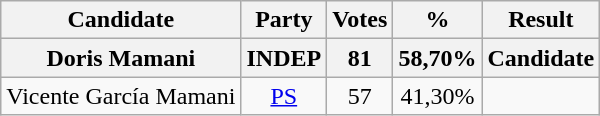<table class="wikitable" style="text-align:center;">
<tr>
<th>Candidate</th>
<th>Party</th>
<th>Votes</th>
<th>%</th>
<th>Result</th>
</tr>
<tr>
<th>Doris Mamani</th>
<th>INDEP</th>
<th>81</th>
<th>58,70%</th>
<th>Candidate</th>
</tr>
<tr>
<td>Vicente García Mamani</td>
<td><a href='#'>PS</a></td>
<td>57</td>
<td>41,30%</td>
<td></td>
</tr>
</table>
